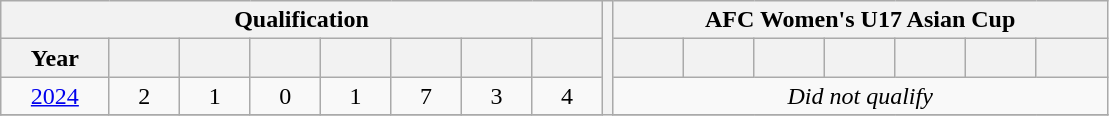<table class="wikitable" style="text-align: center;">
<tr>
<th colspan=8>Qualification</th>
<th style="width:1%;" rowspan="22"></th>
<th colspan=7>AFC Women's U17 Asian Cup</th>
</tr>
<tr>
<th width=50>Year</th>
<th width=30></th>
<th width=30></th>
<th width=30></th>
<th width=30></th>
<th width=30></th>
<th width=30></th>
<th width=30></th>
<th width=30></th>
<th width=30></th>
<th width=30></th>
<th width=30></th>
<th width=30></th>
<th width=30></th>
<th width=30></th>
</tr>
<tr>
<td> <a href='#'>2024</a></td>
<td>2</td>
<td>1</td>
<td>0</td>
<td>1</td>
<td>7</td>
<td>3</td>
<td>4</td>
<td colspan=8><em>Did not qualify</em></td>
</tr>
<tr>
</tr>
</table>
